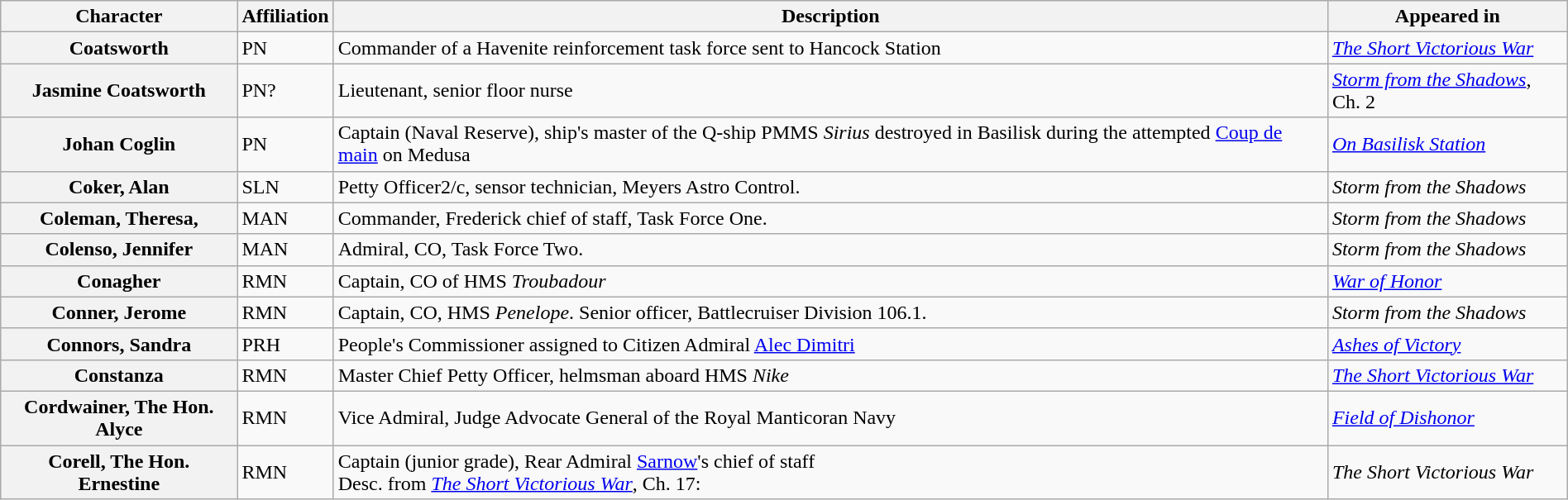<table class="wikitable" style="width: 100%">
<tr>
<th>Character</th>
<th>Affiliation</th>
<th>Description</th>
<th>Appeared in</th>
</tr>
<tr>
<th>Coatsworth</th>
<td>PN</td>
<td>Commander of a Havenite reinforcement task force sent to Hancock Station</td>
<td><em><a href='#'>The Short Victorious War</a></em></td>
</tr>
<tr>
<th>Jasmine Coatsworth</th>
<td>PN?</td>
<td>Lieutenant, senior floor nurse</td>
<td><em><a href='#'>Storm from the Shadows</a></em>, Ch. 2</td>
</tr>
<tr>
<th>Johan Coglin</th>
<td>PN</td>
<td>Captain (Naval Reserve), ship's master of the Q-ship PMMS <em>Sirius</em> destroyed in Basilisk during the attempted <a href='#'>Coup de main</a> on Medusa</td>
<td><em><a href='#'>On Basilisk Station</a></em></td>
</tr>
<tr>
<th>Coker, Alan</th>
<td>SLN</td>
<td>Petty Officer2/c, sensor technician, Meyers Astro Control.</td>
<td><em>Storm from the Shadows</em></td>
</tr>
<tr>
<th>Coleman, Theresa,</th>
<td>MAN</td>
<td>Commander, Frederick chief of staff, Task Force One.</td>
<td><em>Storm from the Shadows</em></td>
</tr>
<tr>
<th>Colenso, Jennifer</th>
<td>MAN</td>
<td>Admiral, CO, Task Force Two.</td>
<td><em>Storm from the Shadows</em></td>
</tr>
<tr>
<th>Conagher</th>
<td>RMN</td>
<td>Captain, CO of HMS <em>Troubadour</em></td>
<td><em><a href='#'>War of Honor</a></em></td>
</tr>
<tr>
<th>Conner, Jerome</th>
<td>RMN</td>
<td>Captain, CO, HMS <em>Penelope</em>. Senior officer, Battlecruiser Division 106.1.</td>
<td><em>Storm from the Shadows</em></td>
</tr>
<tr>
<th>Connors, Sandra</th>
<td>PRH</td>
<td>People's Commissioner assigned to Citizen Admiral <a href='#'>Alec Dimitri</a></td>
<td><em><a href='#'>Ashes of Victory</a></em></td>
</tr>
<tr>
<th>Constanza</th>
<td>RMN</td>
<td>Master Chief Petty Officer, helmsman aboard HMS <em>Nike</em></td>
<td><em><a href='#'>The Short Victorious War</a></em></td>
</tr>
<tr>
<th>Cordwainer, The Hon. Alyce</th>
<td>RMN</td>
<td>Vice Admiral, Judge Advocate General of the Royal Manticoran Navy</td>
<td><em><a href='#'>Field of Dishonor</a></em></td>
</tr>
<tr>
<th>Corell, The Hon. Ernestine</th>
<td>RMN</td>
<td>Captain (junior grade), Rear Admiral <a href='#'>Sarnow</a>'s chief of staff<br>Desc. from <em><a href='#'>The Short Victorious War</a></em>, Ch. 17: </td>
<td><em>The Short Victorious War</em></td>
</tr>
</table>
